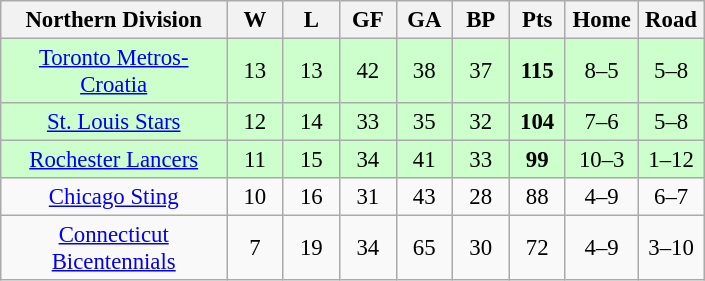<table class="wikitable"  style="width:470px; font-size:95%; text-align:center;">
<tr>
<th style="width:30%;">Northern Division</th>
<th style="width:7.5%;">W</th>
<th style="width:7.5%;">L</th>
<th style="width:7.5%;">GF</th>
<th style="width:7.5%;">GA</th>
<th style="width:7.5%;">BP</th>
<th style="width:7.5%;">Pts</th>
<th style="width:7.5%;">Home</th>
<th style="width:7.5%;">Road</th>
</tr>
<tr style="background:#cfc;">
<td><a href='#'>Toronto Metros-Croatia</a></td>
<td>13</td>
<td>13</td>
<td>42</td>
<td>38</td>
<td>37</td>
<td><strong>115</strong></td>
<td>8–5</td>
<td>5–8</td>
</tr>
<tr style="background:#cfc;">
<td><a href='#'>St. Louis Stars</a></td>
<td>12</td>
<td>14</td>
<td>33</td>
<td>35</td>
<td>32</td>
<td><strong>104</strong></td>
<td>7–6</td>
<td>5–8</td>
</tr>
<tr style="background:#cfc;">
<td><a href='#'>Rochester Lancers</a></td>
<td>11</td>
<td>15</td>
<td>34</td>
<td>41</td>
<td>33</td>
<td><strong>99</strong></td>
<td>10–3</td>
<td>1–12</td>
</tr>
<tr>
<td><a href='#'>Chicago Sting</a></td>
<td>10</td>
<td>16</td>
<td>31</td>
<td>43</td>
<td>28</td>
<td>88</td>
<td>4–9</td>
<td>6–7</td>
</tr>
<tr>
<td><a href='#'>Connecticut Bicentennials</a></td>
<td>7</td>
<td>19</td>
<td>34</td>
<td>65</td>
<td>30</td>
<td>72</td>
<td>4–9</td>
<td>3–10</td>
</tr>
</table>
